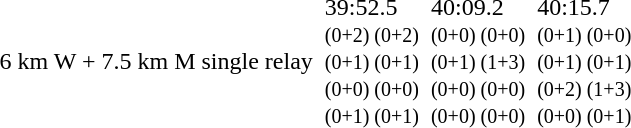<table>
<tr>
<td>6 km W + 7.5 km M single relay<br></td>
<td></td>
<td>39:52.5<br><small>(0+2) (0+2)<br>(0+1) (0+1)<br>(0+0) (0+0)<br>(0+1) (0+1)</small></td>
<td></td>
<td>40:09.2<br><small>(0+0) (0+0)<br>(0+1) (1+3)<br>(0+0) (0+0)<br>(0+0) (0+0)</small></td>
<td></td>
<td>40:15.7<br><small>(0+1) (0+0)<br>(0+1) (0+1)<br>(0+2) (1+3)<br>(0+0) (0+1)</small></td>
</tr>
</table>
